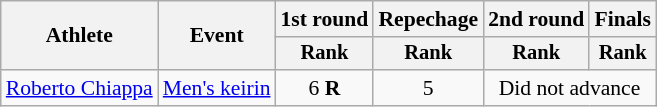<table class=wikitable style="font-size:90%">
<tr>
<th rowspan="2">Athlete</th>
<th rowspan="2">Event</th>
<th>1st round</th>
<th>Repechage</th>
<th>2nd round</th>
<th>Finals</th>
</tr>
<tr style="font-size:95%">
<th>Rank</th>
<th>Rank</th>
<th>Rank</th>
<th>Rank</th>
</tr>
<tr align=center>
<td align=left><a href='#'>Roberto Chiappa</a></td>
<td align=left><a href='#'>Men's keirin</a></td>
<td>6 <strong>R</strong></td>
<td>5</td>
<td colspan=2>Did not advance</td>
</tr>
</table>
